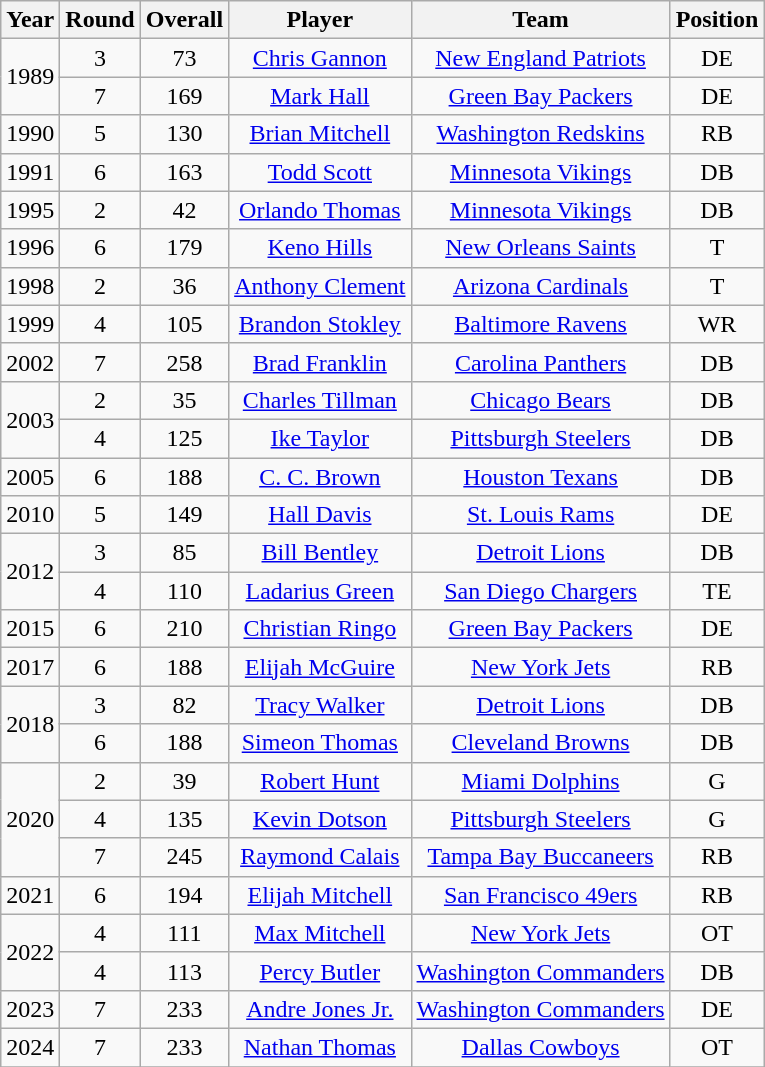<table class="wikitable sortable" style="text-align: center;">
<tr>
<th>Year</th>
<th>Round</th>
<th>Overall</th>
<th>Player</th>
<th>Team</th>
<th>Position</th>
</tr>
<tr>
<td rowspan="2">1989</td>
<td>3</td>
<td>73</td>
<td><a href='#'>Chris Gannon</a></td>
<td><a href='#'>New England Patriots</a></td>
<td>DE</td>
</tr>
<tr>
<td>7</td>
<td>169</td>
<td><a href='#'>Mark Hall</a></td>
<td><a href='#'>Green Bay Packers</a></td>
<td>DE</td>
</tr>
<tr>
<td>1990</td>
<td>5</td>
<td>130</td>
<td><a href='#'>Brian Mitchell</a></td>
<td><a href='#'>Washington Redskins</a></td>
<td>RB</td>
</tr>
<tr>
<td>1991</td>
<td>6</td>
<td>163</td>
<td><a href='#'>Todd Scott</a></td>
<td><a href='#'>Minnesota Vikings</a></td>
<td>DB</td>
</tr>
<tr>
<td>1995</td>
<td>2</td>
<td>42</td>
<td><a href='#'>Orlando Thomas</a></td>
<td><a href='#'>Minnesota Vikings</a></td>
<td>DB</td>
</tr>
<tr>
<td>1996</td>
<td>6</td>
<td>179</td>
<td><a href='#'>Keno Hills</a></td>
<td><a href='#'>New Orleans Saints</a></td>
<td>T</td>
</tr>
<tr>
<td>1998</td>
<td>2</td>
<td>36</td>
<td><a href='#'>Anthony Clement</a></td>
<td><a href='#'>Arizona Cardinals</a></td>
<td>T</td>
</tr>
<tr>
<td>1999</td>
<td>4</td>
<td>105</td>
<td><a href='#'>Brandon Stokley</a></td>
<td><a href='#'>Baltimore Ravens</a></td>
<td>WR</td>
</tr>
<tr>
<td>2002</td>
<td>7</td>
<td>258</td>
<td><a href='#'>Brad Franklin</a></td>
<td><a href='#'>Carolina Panthers</a></td>
<td>DB</td>
</tr>
<tr>
<td rowspan="2">2003</td>
<td>2</td>
<td>35</td>
<td><a href='#'>Charles Tillman</a></td>
<td><a href='#'>Chicago Bears</a></td>
<td>DB</td>
</tr>
<tr>
<td>4</td>
<td>125</td>
<td><a href='#'>Ike Taylor</a></td>
<td><a href='#'>Pittsburgh Steelers</a></td>
<td>DB</td>
</tr>
<tr>
<td>2005</td>
<td>6</td>
<td>188</td>
<td><a href='#'>C. C. Brown</a></td>
<td><a href='#'>Houston Texans</a></td>
<td>DB</td>
</tr>
<tr>
<td>2010</td>
<td>5</td>
<td>149</td>
<td><a href='#'>Hall Davis</a></td>
<td><a href='#'>St. Louis Rams</a></td>
<td>DE</td>
</tr>
<tr>
<td rowspan="2">2012</td>
<td>3</td>
<td>85</td>
<td><a href='#'>Bill Bentley</a></td>
<td><a href='#'>Detroit Lions</a></td>
<td>DB</td>
</tr>
<tr>
<td>4</td>
<td>110</td>
<td><a href='#'>Ladarius Green</a></td>
<td><a href='#'>San Diego Chargers</a></td>
<td>TE</td>
</tr>
<tr>
<td>2015</td>
<td>6</td>
<td>210</td>
<td><a href='#'>Christian Ringo</a></td>
<td><a href='#'>Green Bay Packers</a></td>
<td>DE</td>
</tr>
<tr>
<td>2017</td>
<td>6</td>
<td>188</td>
<td><a href='#'>Elijah McGuire</a></td>
<td><a href='#'>New York Jets</a></td>
<td>RB</td>
</tr>
<tr>
<td rowspan="2">2018</td>
<td>3</td>
<td>82</td>
<td><a href='#'>Tracy Walker</a></td>
<td><a href='#'>Detroit Lions</a></td>
<td>DB</td>
</tr>
<tr>
<td>6</td>
<td>188</td>
<td><a href='#'>Simeon Thomas</a></td>
<td><a href='#'>Cleveland Browns</a></td>
<td>DB</td>
</tr>
<tr>
<td rowspan="3">2020</td>
<td>2</td>
<td>39</td>
<td><a href='#'>Robert Hunt</a></td>
<td><a href='#'>Miami Dolphins</a></td>
<td>G</td>
</tr>
<tr>
<td>4</td>
<td>135</td>
<td><a href='#'>Kevin Dotson</a></td>
<td><a href='#'>Pittsburgh Steelers</a></td>
<td>G</td>
</tr>
<tr>
<td>7</td>
<td>245</td>
<td><a href='#'>Raymond Calais</a></td>
<td><a href='#'>Tampa Bay Buccaneers</a></td>
<td>RB</td>
</tr>
<tr>
<td>2021</td>
<td>6</td>
<td>194</td>
<td><a href='#'>Elijah Mitchell</a></td>
<td><a href='#'>San Francisco 49ers</a></td>
<td>RB</td>
</tr>
<tr>
<td rowspan="2">2022</td>
<td>4</td>
<td>111</td>
<td><a href='#'>Max Mitchell</a></td>
<td><a href='#'>New York Jets</a></td>
<td>OT</td>
</tr>
<tr>
<td>4</td>
<td>113</td>
<td><a href='#'>Percy Butler</a></td>
<td><a href='#'>Washington Commanders</a></td>
<td>DB</td>
</tr>
<tr>
<td>2023</td>
<td>7</td>
<td>233</td>
<td><a href='#'>Andre Jones Jr.</a></td>
<td><a href='#'>Washington Commanders</a></td>
<td>DE</td>
</tr>
<tr>
<td>2024</td>
<td>7</td>
<td>233</td>
<td><a href='#'>Nathan Thomas</a></td>
<td><a href='#'>Dallas Cowboys</a></td>
<td>OT</td>
</tr>
<tr>
</tr>
</table>
